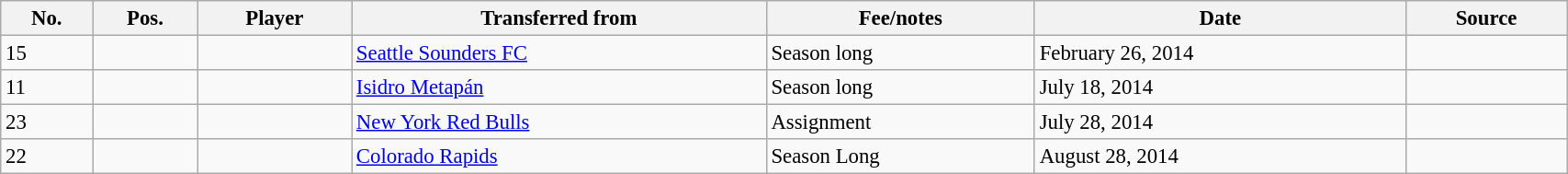<table class="wikitable sortable" style="width:90%; text-align:center; font-size:95%; text-align:left;">
<tr>
<th>No.</th>
<th>Pos.</th>
<th>Player</th>
<th>Transferred from</th>
<th>Fee/notes</th>
<th>Date</th>
<th>Source</th>
</tr>
<tr>
<td>15</td>
<td align=center></td>
<td></td>
<td> <a href='#'>Seattle Sounders FC</a></td>
<td>Season long</td>
<td>February 26, 2014</td>
<td></td>
</tr>
<tr>
<td>11</td>
<td align=center></td>
<td></td>
<td> <a href='#'>Isidro Metapán</a></td>
<td>Season long</td>
<td>July 18, 2014</td>
<td></td>
</tr>
<tr>
<td>23</td>
<td align=center></td>
<td></td>
<td> <a href='#'>New York Red Bulls</a></td>
<td>Assignment</td>
<td>July 28, 2014</td>
<td></td>
</tr>
<tr>
<td>22</td>
<td align=center></td>
<td></td>
<td> <a href='#'>Colorado Rapids</a></td>
<td>Season Long</td>
<td>August 28, 2014</td>
<td></td>
</tr>
</table>
